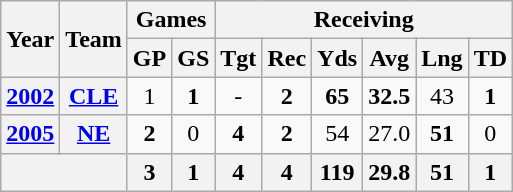<table class="wikitable" style="text-align:center">
<tr>
<th rowspan="2">Year</th>
<th rowspan="2">Team</th>
<th colspan="2">Games</th>
<th colspan="6">Receiving</th>
</tr>
<tr>
<th>GP</th>
<th>GS</th>
<th>Tgt</th>
<th>Rec</th>
<th>Yds</th>
<th>Avg</th>
<th>Lng</th>
<th>TD</th>
</tr>
<tr>
<th><a href='#'>2002</a></th>
<th><a href='#'>CLE</a></th>
<td>1</td>
<td><strong>1</strong></td>
<td>-</td>
<td><strong>2</strong></td>
<td><strong>65</strong></td>
<td><strong>32.5</strong></td>
<td>43</td>
<td><strong>1</strong></td>
</tr>
<tr>
<th><a href='#'>2005</a></th>
<th><a href='#'>NE</a></th>
<td><strong>2</strong></td>
<td>0</td>
<td><strong>4</strong></td>
<td><strong>2</strong></td>
<td>54</td>
<td>27.0</td>
<td><strong>51</strong></td>
<td>0</td>
</tr>
<tr>
<th colspan="2"></th>
<th>3</th>
<th>1</th>
<th>4</th>
<th>4</th>
<th>119</th>
<th>29.8</th>
<th>51</th>
<th>1</th>
</tr>
</table>
